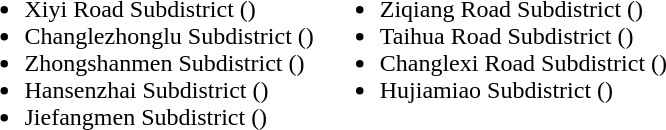<table>
<tr>
<td valign="top"><br><ul><li>Xiyi Road Subdistrict ()</li><li>Changlezhonglu Subdistrict ()</li><li>Zhongshanmen Subdistrict ()</li><li>Hansenzhai Subdistrict ()</li><li>Jiefangmen Subdistrict ()</li></ul></td>
<td valign="top"><br><ul><li>Ziqiang Road Subdistrict ()</li><li>Taihua Road Subdistrict ()</li><li>Changlexi Road Subdistrict ()</li><li>Hujiamiao Subdistrict ()</li></ul></td>
</tr>
</table>
